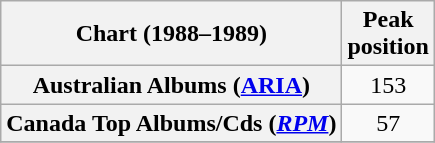<table class="wikitable sortable plainrowheaders">
<tr>
<th>Chart (1988–1989)</th>
<th>Peak<br>position</th>
</tr>
<tr>
<th scope="row">Australian Albums (<a href='#'>ARIA</a>)</th>
<td align="center">153</td>
</tr>
<tr>
<th scope="row">Canada Top Albums/Cds (<em><a href='#'>RPM</a></em>)</th>
<td align="center">57</td>
</tr>
<tr>
</tr>
</table>
